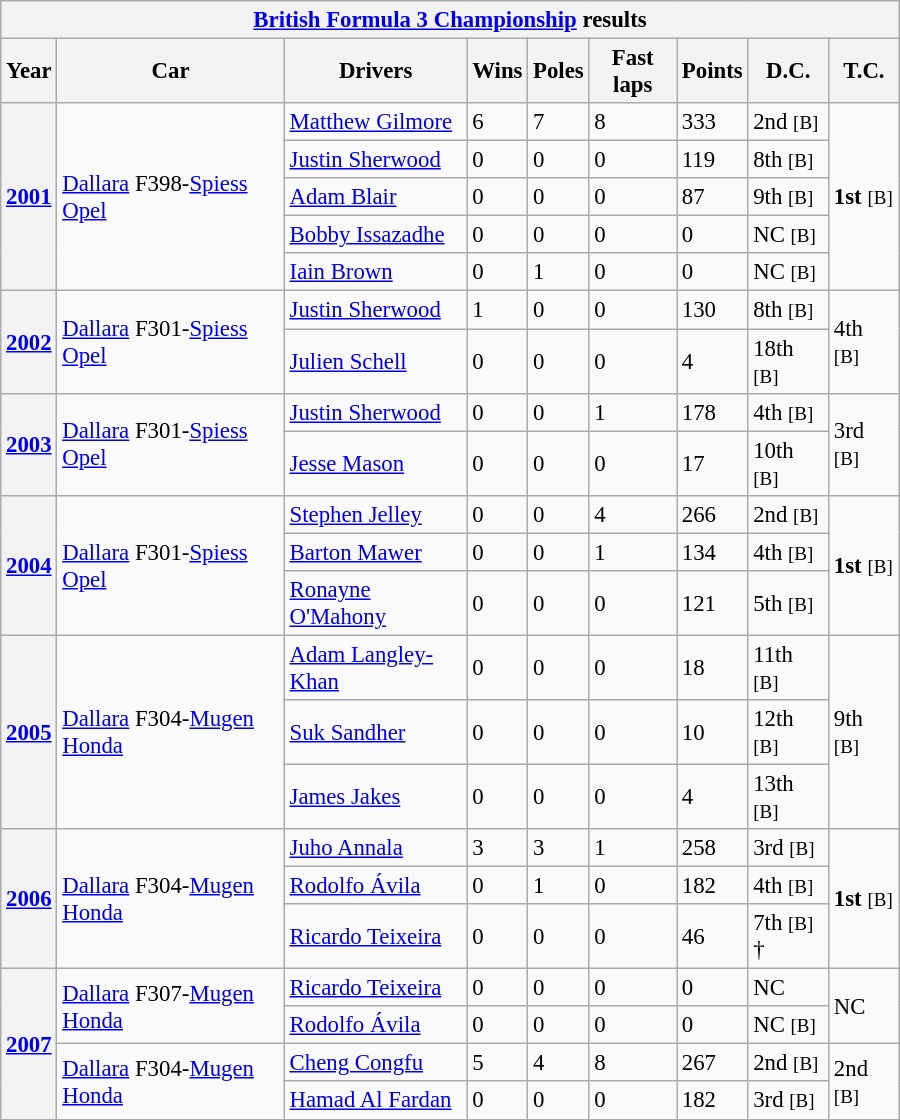<table class="wikitable collapsible collapsed" style="font-size:95%; width:600px">
<tr>
<th colspan=9><a href='#'>British Formula 3 Championship</a> results</th>
</tr>
<tr>
<th>Year</th>
<th>Car</th>
<th>Drivers</th>
<th>Wins</th>
<th>Poles</th>
<th>Fast laps</th>
<th>Points</th>
<th>D.C.</th>
<th>T.C.</th>
</tr>
<tr>
<th rowspan=5><strong><a href='#'>2001</a></strong></th>
<td rowspan=5><a href='#'>Dallara</a> F398-<a href='#'>Spiess Opel</a></td>
<td> <a href='#'>Matthew Gilmore</a></td>
<td>6</td>
<td>7</td>
<td>8</td>
<td>333</td>
<td>2nd <small>[B]</small></td>
<td rowspan=5><strong>1st</strong> <small>[B]</small></td>
</tr>
<tr>
<td> <a href='#'>Justin Sherwood</a></td>
<td>0</td>
<td>0</td>
<td>0</td>
<td>119</td>
<td>8th <small>[B]</small></td>
</tr>
<tr>
<td> <a href='#'>Adam Blair</a></td>
<td>0</td>
<td>0</td>
<td>0</td>
<td>87</td>
<td>9th <small>[B]</small></td>
</tr>
<tr>
<td> <a href='#'>Bobby Issazadhe</a></td>
<td>0</td>
<td>0</td>
<td>0</td>
<td>0</td>
<td>NC <small>[B]</small></td>
</tr>
<tr>
<td> <a href='#'>Iain Brown</a></td>
<td>0</td>
<td>1</td>
<td>0</td>
<td>0</td>
<td>NC <small>[B]</small></td>
</tr>
<tr>
<th rowspan=2><strong><a href='#'>2002</a></strong></th>
<td rowspan=2><a href='#'>Dallara</a> F301-<a href='#'>Spiess Opel</a></td>
<td> <a href='#'>Justin Sherwood</a></td>
<td>1</td>
<td>0</td>
<td>0</td>
<td>130</td>
<td>8th <small>[B]</small></td>
<td rowspan=2>4th <small>[B]</small></td>
</tr>
<tr>
<td> <a href='#'>Julien Schell</a></td>
<td>0</td>
<td>0</td>
<td>0</td>
<td>4</td>
<td>18th <small>[B]</small></td>
</tr>
<tr>
<th rowspan=2><strong><a href='#'>2003</a></strong></th>
<td rowspan=2><a href='#'>Dallara</a> F301-<a href='#'>Spiess Opel</a></td>
<td> <a href='#'>Justin Sherwood</a></td>
<td>0</td>
<td>0</td>
<td>1</td>
<td>178</td>
<td>4th <small>[B]</small></td>
<td rowspan=2>3rd <small>[B]</small></td>
</tr>
<tr>
<td> <a href='#'>Jesse Mason</a></td>
<td>0</td>
<td>0</td>
<td>0</td>
<td>17</td>
<td>10th <small>[B]</small></td>
</tr>
<tr>
<th rowspan=3><strong><a href='#'>2004</a></strong></th>
<td rowspan=3><a href='#'>Dallara</a> F301-<a href='#'>Spiess Opel</a></td>
<td> <a href='#'>Stephen Jelley</a></td>
<td>0</td>
<td>0</td>
<td>4</td>
<td>266</td>
<td>2nd <small>[B]</small></td>
<td rowspan=3><strong>1st</strong> <small>[B]</small></td>
</tr>
<tr>
<td> <a href='#'>Barton Mawer</a></td>
<td>0</td>
<td>0</td>
<td>1</td>
<td>134</td>
<td>4th <small>[B]</small></td>
</tr>
<tr>
<td> <a href='#'>Ronayne O'Mahony</a></td>
<td>0</td>
<td>0</td>
<td>0</td>
<td>121</td>
<td>5th <small>[B]</small></td>
</tr>
<tr>
<th rowspan=3><strong><a href='#'>2005</a></strong></th>
<td rowspan=3><a href='#'>Dallara</a> F304-<a href='#'>Mugen</a> <a href='#'>Honda</a></td>
<td> <a href='#'>Adam Langley-Khan</a></td>
<td>0</td>
<td>0</td>
<td>0</td>
<td>18</td>
<td>11th <small>[B]</small></td>
<td rowspan=3>9th <small>[B]</small></td>
</tr>
<tr>
<td> <a href='#'>Suk Sandher</a></td>
<td>0</td>
<td>0</td>
<td>0</td>
<td>10</td>
<td>12th <small>[B]</small></td>
</tr>
<tr>
<td> <a href='#'>James Jakes</a></td>
<td>0</td>
<td>0</td>
<td>0</td>
<td>4</td>
<td>13th <small>[B]</small></td>
</tr>
<tr>
<th rowspan=3><strong><a href='#'>2006</a></strong></th>
<td rowspan=3><a href='#'>Dallara</a> F304-<a href='#'>Mugen</a> <a href='#'>Honda</a></td>
<td> <a href='#'>Juho Annala</a></td>
<td>3</td>
<td>3</td>
<td>1</td>
<td>258</td>
<td>3rd <small>[B]</small></td>
<td rowspan=3><strong>1st</strong> <small>[B]</small></td>
</tr>
<tr>
<td> <a href='#'>Rodolfo Ávila</a></td>
<td>0</td>
<td>1</td>
<td>0</td>
<td>182</td>
<td>4th <small>[B]</small></td>
</tr>
<tr>
<td> <a href='#'>Ricardo Teixeira</a></td>
<td>0</td>
<td>0</td>
<td>0</td>
<td>46</td>
<td>7th <small>[B]</small> †</td>
</tr>
<tr>
<th rowspan=4><strong><a href='#'>2007</a></strong></th>
<td rowspan=2><a href='#'>Dallara</a> F307-<a href='#'>Mugen</a> <a href='#'>Honda</a></td>
<td> <a href='#'>Ricardo Teixeira</a></td>
<td>0</td>
<td>0</td>
<td>0</td>
<td>0</td>
<td>NC</td>
<td rowspan=2>NC</td>
</tr>
<tr>
<td> <a href='#'>Rodolfo Ávila</a></td>
<td>0</td>
<td>0</td>
<td>0</td>
<td>0</td>
<td>NC <small>[B]</small></td>
</tr>
<tr>
<td rowspan=2><a href='#'>Dallara</a> F304-<a href='#'>Mugen</a> <a href='#'>Honda</a></td>
<td> <a href='#'>Cheng Congfu</a></td>
<td>5</td>
<td>4</td>
<td>8</td>
<td>267</td>
<td>2nd <small>[B]</small></td>
<td rowspan=2>2nd <small>[B]</small></td>
</tr>
<tr>
<td> <a href='#'>Hamad Al Fardan</a></td>
<td>0</td>
<td>0</td>
<td>0</td>
<td>182</td>
<td>3rd <small>[B]</small></td>
</tr>
</table>
